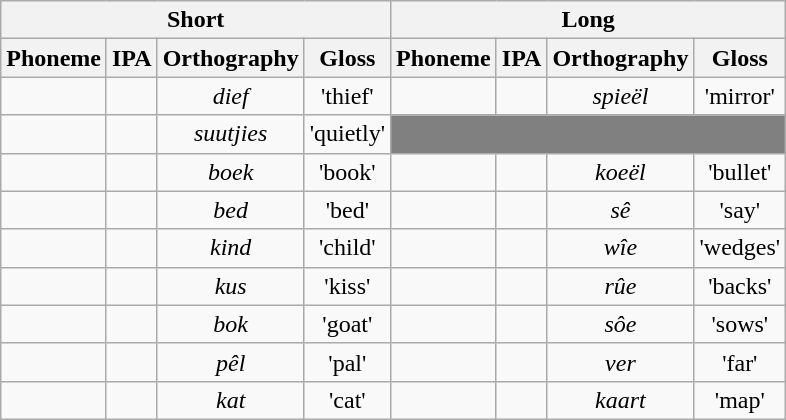<table class="wikitable" style="text-align: center">
<tr>
<th colspan="4">Short</th>
<th colspan="4">Long</th>
</tr>
<tr>
<th>Phoneme</th>
<th>IPA</th>
<th>Orthography</th>
<th>Gloss</th>
<th>Phoneme</th>
<th>IPA</th>
<th>Orthography</th>
<th>Gloss</th>
</tr>
<tr>
<td></td>
<td></td>
<td><em>dief</em></td>
<td>'thief'</td>
<td></td>
<td></td>
<td><em>spieël</em></td>
<td>'mirror'</td>
</tr>
<tr>
<td></td>
<td></td>
<td><em>suutjies</em></td>
<td>'quietly'</td>
<td colspan="4" style="background:gray"></td>
</tr>
<tr>
<td></td>
<td></td>
<td><em>boek</em></td>
<td>'book'</td>
<td></td>
<td></td>
<td><em>koeël</em></td>
<td>'bullet'</td>
</tr>
<tr>
<td></td>
<td></td>
<td><em>bed</em></td>
<td>'bed'</td>
<td></td>
<td></td>
<td><em>sê</em></td>
<td>'say'</td>
</tr>
<tr>
<td></td>
<td></td>
<td><em>kind</em></td>
<td>'child'</td>
<td></td>
<td></td>
<td><em>wîe</em></td>
<td>'wedges'</td>
</tr>
<tr>
<td></td>
<td></td>
<td><em>kus</em></td>
<td>'kiss'</td>
<td></td>
<td></td>
<td><em>rûe</em></td>
<td>'backs'</td>
</tr>
<tr>
<td></td>
<td></td>
<td><em>bok</em></td>
<td>'goat'</td>
<td></td>
<td></td>
<td><em>sôe</em></td>
<td>'sows'</td>
</tr>
<tr>
<td></td>
<td></td>
<td><em>pêl</em></td>
<td>'pal'</td>
<td></td>
<td></td>
<td><em>ver</em></td>
<td>'far'</td>
</tr>
<tr>
<td></td>
<td></td>
<td><em>kat</em></td>
<td>'cat'</td>
<td></td>
<td></td>
<td><em>kaart</em></td>
<td>'map'</td>
</tr>
</table>
